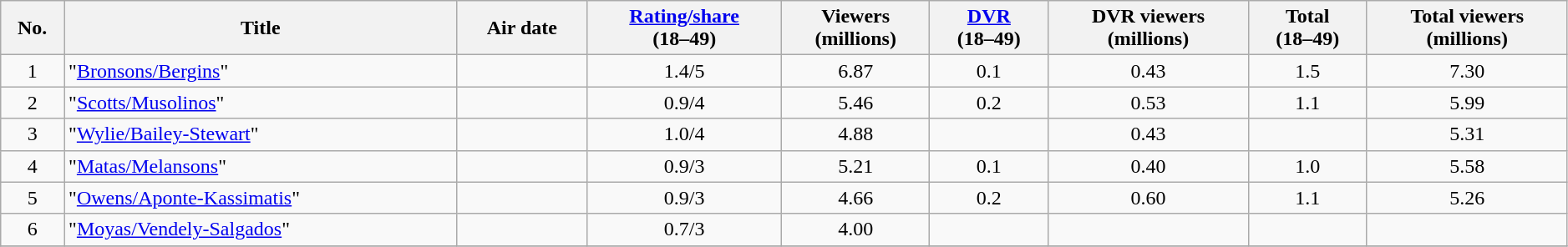<table class="wikitable sortable" style="text-align:center; width:99%">
<tr>
<th>No.</th>
<th>Title</th>
<th>Air date</th>
<th data-sort-type="number"><a href='#'>Rating/share</a><br>(18–49)</th>
<th data-sort-type="number">Viewers<br>(millions)</th>
<th data-sort-type="number"><a href='#'>DVR</a><br>(18–49)</th>
<th data-sort-type="number">DVR viewers<br>(millions)</th>
<th data-sort-type="number">Total<br>(18–49)</th>
<th data-sort-type="number">Total viewers<br>(millions)</th>
</tr>
<tr>
<td>1</td>
<td style="text-align:left;">"<a href='#'>Bronsons/Bergins</a>"</td>
<td style="text-align:left;"></td>
<td>1.4/5</td>
<td>6.87</td>
<td>0.1</td>
<td>0.43</td>
<td>1.5</td>
<td>7.30</td>
</tr>
<tr>
<td>2</td>
<td style="text-align:left;">"<a href='#'>Scotts/Musolinos</a>"</td>
<td style="text-align:left;"></td>
<td>0.9/4</td>
<td>5.46</td>
<td>0.2</td>
<td>0.53</td>
<td>1.1</td>
<td>5.99</td>
</tr>
<tr>
<td>3</td>
<td style="text-align:left;">"<a href='#'>Wylie/Bailey-Stewart</a>"</td>
<td style="text-align:left;"></td>
<td>1.0/4</td>
<td>4.88</td>
<td></td>
<td>0.43</td>
<td></td>
<td>5.31</td>
</tr>
<tr>
<td>4</td>
<td style="text-align:left;">"<a href='#'>Matas/Melansons</a>"</td>
<td style="text-align:left;"></td>
<td>0.9/3</td>
<td>5.21</td>
<td>0.1</td>
<td>0.40</td>
<td>1.0</td>
<td>5.58</td>
</tr>
<tr>
<td>5</td>
<td style="text-align:left;">"<a href='#'>Owens/Aponte-Kassimatis</a>"</td>
<td style="text-align:left;"></td>
<td>0.9/3</td>
<td>4.66</td>
<td>0.2</td>
<td>0.60</td>
<td>1.1</td>
<td>5.26</td>
</tr>
<tr>
<td>6</td>
<td style="text-align:left;">"<a href='#'>Moyas/Vendely-Salgados</a>"</td>
<td style="text-align:left;"></td>
<td>0.7/3</td>
<td>4.00</td>
<td></td>
<td></td>
<td></td>
<td></td>
</tr>
<tr>
</tr>
</table>
